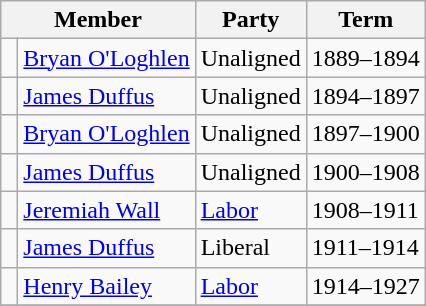<table class="wikitable">
<tr>
<th colspan="2">Member</th>
<th>Party</th>
<th>Term</th>
</tr>
<tr>
<td> </td>
<td><a href='#'>Bryan O'Loghlen</a></td>
<td>Unaligned</td>
<td>1889–1894</td>
</tr>
<tr>
<td> </td>
<td><a href='#'>James Duffus</a></td>
<td>Unaligned</td>
<td>1894–1897</td>
</tr>
<tr>
<td> </td>
<td><a href='#'>Bryan O'Loghlen</a></td>
<td>Unaligned</td>
<td>1897–1900</td>
</tr>
<tr>
<td> </td>
<td><a href='#'>James Duffus</a></td>
<td>Unaligned</td>
<td>1900–1908</td>
</tr>
<tr>
<td> </td>
<td><a href='#'>Jeremiah Wall</a></td>
<td><a href='#'>Labor</a></td>
<td>1908–1911</td>
</tr>
<tr>
<td> </td>
<td><a href='#'>James Duffus</a></td>
<td>Liberal</td>
<td>1911–1914</td>
</tr>
<tr>
<td> </td>
<td><a href='#'>Henry Bailey</a></td>
<td><a href='#'>Labor</a></td>
<td>1914–1927</td>
</tr>
<tr>
</tr>
</table>
